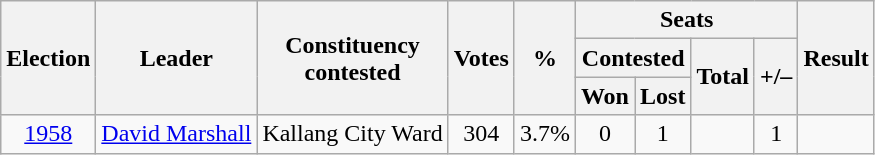<table class=wikitable style="text-align: center;">
<tr>
<th rowspan=3>Election</th>
<th rowspan=3>Leader</th>
<th rowspan=3>Constituency<br>contested</th>
<th rowspan=3>Votes</th>
<th rowspan=3>%</th>
<th colspan=4>Seats</th>
<th rowspan=3>Result</th>
</tr>
<tr>
<th colspan=2>Contested</th>
<th rowspan=2>Total</th>
<th rowspan=2>+/–</th>
</tr>
<tr>
<th>Won</th>
<th>Lost</th>
</tr>
<tr>
<td><a href='#'>1958</a></td>
<td><a href='#'>David Marshall</a></td>
<td>Kallang City Ward</td>
<td>304</td>
<td>3.7%</td>
<td>0</td>
<td>1</td>
<td></td>
<td> 1</td>
<td></td>
</tr>
</table>
